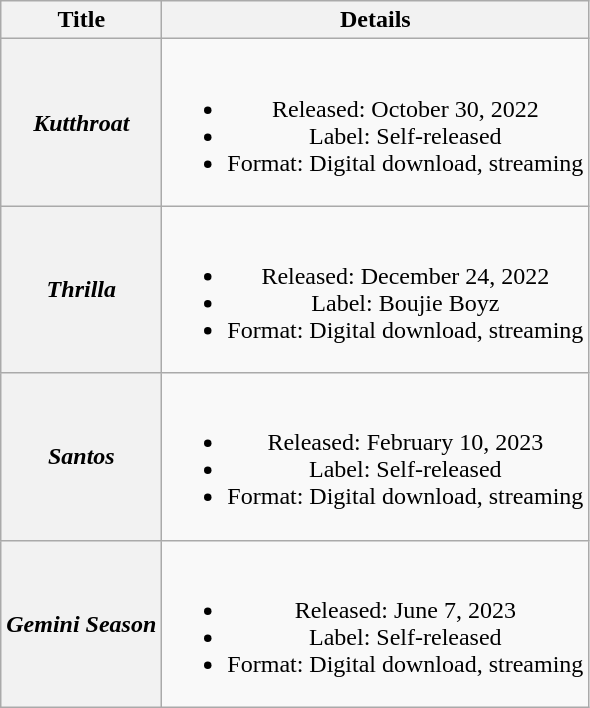<table class="wikitable plainrowheaders" style="text-align:center;">
<tr>
<th scope="col" rowspan="1">Title</th>
<th scope="col" rowspan="1">Details</th>
</tr>
<tr>
<th scope="row"><em>Kutthroat</em></th>
<td><br><ul><li>Released: October 30, 2022</li><li>Label: Self-released</li><li>Format: Digital download, streaming</li></ul></td>
</tr>
<tr>
<th scope="row"><em>Thrilla</em><br></th>
<td><br><ul><li>Released: December 24, 2022</li><li>Label: Boujie Boyz</li><li>Format: Digital download, streaming</li></ul></td>
</tr>
<tr>
<th scope="row"><em>Santos</em></th>
<td><br><ul><li>Released: February 10, 2023</li><li>Label: Self-released</li><li>Format: Digital download, streaming</li></ul></td>
</tr>
<tr>
<th scope="row"><em>Gemini Season</em></th>
<td><br><ul><li>Released: June 7, 2023</li><li>Label: Self-released</li><li>Format: Digital download, streaming</li></ul></td>
</tr>
</table>
